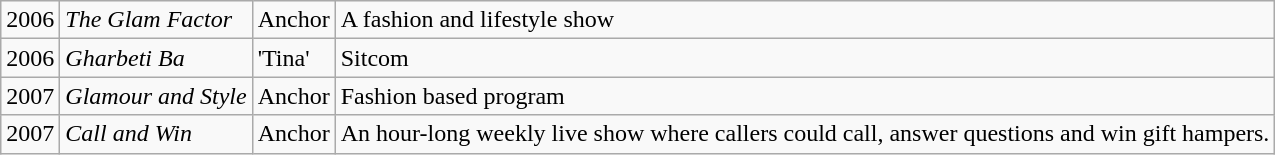<table class="wikitable sortable plainrowheaders">
<tr>
<td>2006</td>
<td><em>The Glam Factor</em></td>
<td>Anchor</td>
<td>A fashion and lifestyle show</td>
</tr>
<tr>
<td>2006</td>
<td><em>Gharbeti Ba</em></td>
<td>'Tina'</td>
<td>Sitcom</td>
</tr>
<tr>
<td>2007</td>
<td><em>Glamour and Style</em></td>
<td>Anchor</td>
<td>Fashion based program</td>
</tr>
<tr>
<td>2007</td>
<td><em>Call and Win</em></td>
<td>Anchor</td>
<td>An hour-long weekly live show where callers could call, answer questions and win gift hampers.</td>
</tr>
</table>
